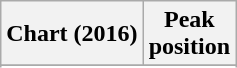<table class="wikitable sortable plainrowheaders" style="text-align:center">
<tr>
<th scope="col">Chart (2016)</th>
<th scope="col">Peak<br>position</th>
</tr>
<tr>
</tr>
<tr>
</tr>
<tr>
</tr>
</table>
